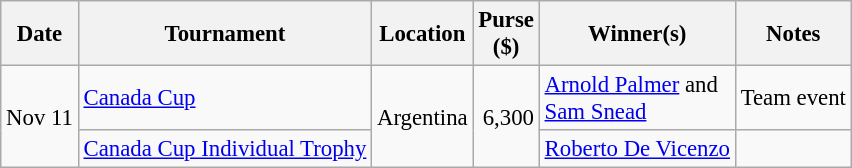<table class="wikitable" style="font-size:95%">
<tr>
<th>Date</th>
<th>Tournament</th>
<th>Location</th>
<th>Purse<br>($)</th>
<th>Winner(s)</th>
<th>Notes</th>
</tr>
<tr>
<td rowspan=2>Nov 11</td>
<td><a href='#'>Canada Cup</a></td>
<td rowspan=2>Argentina</td>
<td rowspan=2 align=right>6,300</td>
<td> <a href='#'>Arnold Palmer</a> and<br> <a href='#'>Sam Snead</a></td>
<td>Team event</td>
</tr>
<tr>
<td><a href='#'>Canada Cup Individual Trophy</a></td>
<td> <a href='#'>Roberto De Vicenzo</a></td>
<td></td>
</tr>
</table>
